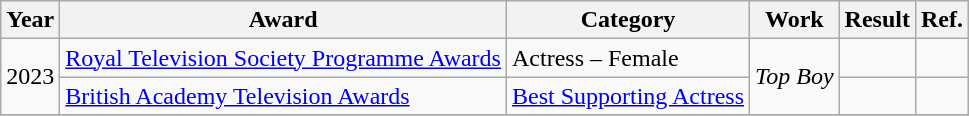<table class="wikitable plainrowheaders">
<tr>
<th>Year</th>
<th>Award</th>
<th>Category</th>
<th>Work</th>
<th>Result</th>
<th>Ref.</th>
</tr>
<tr>
<td rowspan="2">2023</td>
<td><a href='#'>Royal Television Society Programme Awards</a></td>
<td>Actress – Female</td>
<td rowspan="2"><em>Top Boy</em></td>
<td></td>
<td></td>
</tr>
<tr>
<td><a href='#'>British Academy Television Awards</a></td>
<td><a href='#'>Best Supporting Actress</a></td>
<td></td>
<td></td>
</tr>
<tr>
</tr>
</table>
